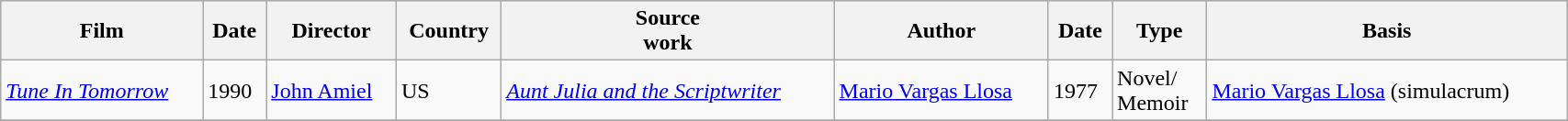<table class="wikitable" style=width:90%>
<tr bgcolor="#CCCCCC">
<th>Film</th>
<th>Date</th>
<th>Director</th>
<th>Country</th>
<th>Source<br>work</th>
<th>Author</th>
<th>Date</th>
<th>Type</th>
<th>Basis</th>
</tr>
<tr>
<td><em><a href='#'>Tune In Tomorrow</a></em></td>
<td>1990</td>
<td><a href='#'>John Amiel</a></td>
<td>US</td>
<td><em><a href='#'>Aunt Julia and the Scriptwriter</a></em></td>
<td><a href='#'>Mario Vargas Llosa</a></td>
<td>1977</td>
<td>Novel/<br>Memoir</td>
<td><a href='#'>Mario Vargas Llosa</a> (simulacrum)</td>
</tr>
<tr>
</tr>
</table>
